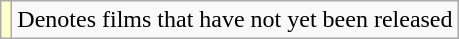<table class="wikitable">
<tr>
<td style="background:#ffc;"></td>
<td>Denotes films that have not yet been released</td>
</tr>
</table>
